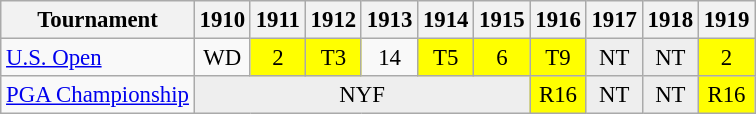<table class="wikitable" style="font-size:95%;text-align:center;">
<tr>
<th>Tournament</th>
<th>1910</th>
<th>1911</th>
<th>1912</th>
<th>1913</th>
<th>1914</th>
<th>1915</th>
<th>1916</th>
<th>1917</th>
<th>1918</th>
<th>1919</th>
</tr>
<tr>
<td align=left><a href='#'>U.S. Open</a></td>
<td>WD</td>
<td style="background:yellow;">2</td>
<td style="background:yellow;">T3</td>
<td>14</td>
<td style="background:yellow;">T5</td>
<td style="background:yellow;">6</td>
<td style="background:yellow;">T9</td>
<td style="background:#eeeeee;">NT</td>
<td style="background:#eeeeee;">NT</td>
<td style="background:yellow;">2</td>
</tr>
<tr>
<td align=left><a href='#'>PGA Championship</a></td>
<td style="background:#eeeeee;" colspan=6>NYF</td>
<td style="background:yellow;">R16</td>
<td style="background:#eeeeee;">NT</td>
<td style="background:#eeeeee;">NT</td>
<td style="background:yellow;">R16</td>
</tr>
</table>
